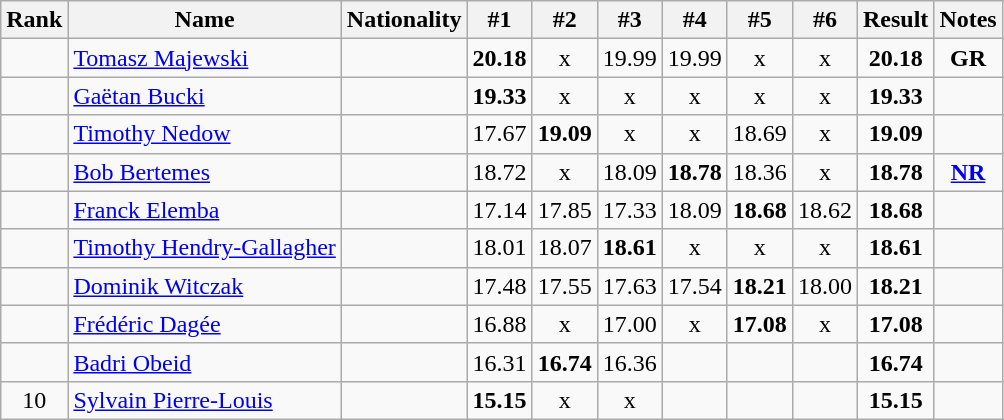<table class="wikitable sortable" style="text-align:center">
<tr>
<th>Rank</th>
<th>Name</th>
<th>Nationality</th>
<th>#1</th>
<th>#2</th>
<th>#3</th>
<th>#4</th>
<th>#5</th>
<th>#6</th>
<th>Result</th>
<th>Notes</th>
</tr>
<tr>
<td></td>
<td align=left><a href='#'>Tomasz Majewski</a></td>
<td align=left></td>
<td><strong>20.18</strong></td>
<td>x</td>
<td>19.99</td>
<td>19.99</td>
<td>x</td>
<td>x</td>
<td><strong>20.18</strong></td>
<td><strong>GR</strong></td>
</tr>
<tr>
<td></td>
<td align=left><a href='#'>Gaëtan Bucki</a></td>
<td align=left></td>
<td><strong>19.33</strong></td>
<td>x</td>
<td>x</td>
<td>x</td>
<td>x</td>
<td>x</td>
<td><strong>19.33</strong></td>
<td></td>
</tr>
<tr>
<td></td>
<td align=left><a href='#'>Timothy Nedow</a></td>
<td align=left></td>
<td>17.67</td>
<td><strong>19.09</strong></td>
<td>x</td>
<td>x</td>
<td>18.69</td>
<td>x</td>
<td><strong>19.09</strong></td>
<td></td>
</tr>
<tr>
<td></td>
<td align=left><a href='#'>Bob Bertemes</a></td>
<td align=left></td>
<td>18.72</td>
<td>x</td>
<td>18.09</td>
<td><strong>18.78</strong></td>
<td>18.36</td>
<td>x</td>
<td><strong>18.78</strong></td>
<td><strong><a href='#'>NR</a></strong></td>
</tr>
<tr>
<td></td>
<td align=left><a href='#'>Franck Elemba</a></td>
<td align=left></td>
<td>17.14</td>
<td>17.85</td>
<td>17.33</td>
<td>18.09</td>
<td><strong>18.68</strong></td>
<td>18.62</td>
<td><strong>18.68</strong></td>
<td></td>
</tr>
<tr>
<td></td>
<td align=left><a href='#'>Timothy Hendry-Gallagher</a></td>
<td align=left></td>
<td>18.01</td>
<td>18.07</td>
<td><strong>18.61</strong></td>
<td>x</td>
<td>x</td>
<td>x</td>
<td><strong>18.61</strong></td>
<td></td>
</tr>
<tr>
<td></td>
<td align=left><a href='#'>Dominik Witczak</a></td>
<td align=left></td>
<td>17.48</td>
<td>17.55</td>
<td>17.63</td>
<td>17.54</td>
<td><strong>18.21</strong></td>
<td>18.00</td>
<td><strong>18.21</strong></td>
<td></td>
</tr>
<tr>
<td></td>
<td align=left><a href='#'>Frédéric Dagée</a></td>
<td align=left></td>
<td>16.88</td>
<td>x</td>
<td>17.00</td>
<td>x</td>
<td><strong>17.08</strong></td>
<td>x</td>
<td><strong>17.08</strong></td>
<td></td>
</tr>
<tr>
<td></td>
<td align=left><a href='#'>Badri Obeid</a></td>
<td align=left></td>
<td>16.31</td>
<td><strong>16.74</strong></td>
<td>16.36</td>
<td></td>
<td></td>
<td></td>
<td><strong>16.74</strong></td>
<td></td>
</tr>
<tr>
<td>10</td>
<td align=left><a href='#'>Sylvain Pierre-Louis</a></td>
<td align=left></td>
<td><strong>15.15</strong></td>
<td>x</td>
<td>x</td>
<td></td>
<td></td>
<td></td>
<td><strong>15.15</strong></td>
<td></td>
</tr>
</table>
